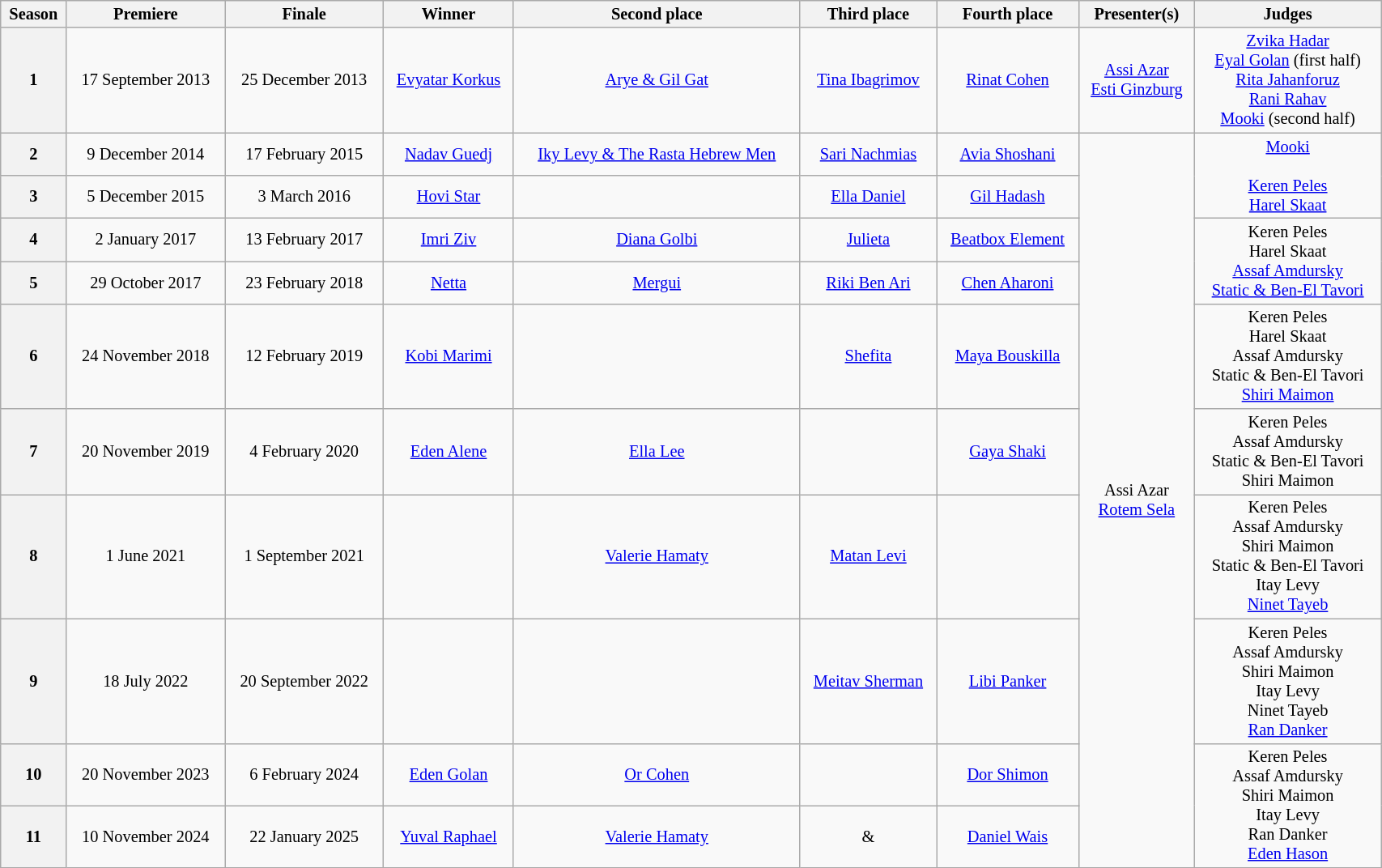<table class="wikitable" style="text-align:center; font-size:85%; line-height:16px; width:90%;">
<tr>
<th scope="col">Season</th>
<th scope="col">Premiere</th>
<th scope="col">Finale</th>
<th scope="col">Winner</th>
<th scope="col">Second place</th>
<th scope="col">Third place</th>
<th scope="col">Fourth place</th>
<th scope="col">Presenter(s)</th>
<th scope="col">Judges</th>
</tr>
<tr>
<th scope="row">1</th>
<td>17 September 2013</td>
<td>25 December 2013</td>
<td><a href='#'>Evyatar Korkus</a></td>
<td><a href='#'>Arye & Gil Gat</a></td>
<td><a href='#'>Tina Ibagrimov</a></td>
<td><a href='#'>Rinat Cohen</a></td>
<td><a href='#'>Assi Azar</a><br><a href='#'>Esti Ginzburg</a></td>
<td><a href='#'>Zvika Hadar</a><br><a href='#'>Eyal Golan</a> (first half)<br><a href='#'>Rita Jahanforuz</a><br><a href='#'>Rani Rahav</a><br><a href='#'>Mooki</a> (second half)</td>
</tr>
<tr>
<th scope="row">2</th>
<td>9 December 2014</td>
<td>17 February 2015</td>
<td><a href='#'>Nadav Guedj</a></td>
<td><a href='#'>Iky Levy & The Rasta Hebrew Men</a></td>
<td><a href='#'>Sari Nachmias</a></td>
<td><a href='#'>Avia Shoshani</a></td>
<td rowspan="10">Assi Azar<br><a href='#'>Rotem Sela</a></td>
<td rowspan="2"><a href='#'>Mooki</a><br><br><a href='#'>Keren Peles</a><br><a href='#'>Harel Skaat</a></td>
</tr>
<tr>
<th scope="row">3</th>
<td>5 December 2015</td>
<td>3 March 2016</td>
<td><a href='#'>Hovi Star</a></td>
<td></td>
<td><a href='#'>Ella Daniel</a></td>
<td><a href='#'>Gil Hadash</a></td>
</tr>
<tr>
<th scope="row">4</th>
<td>2 January 2017</td>
<td>13 February 2017</td>
<td><a href='#'>Imri Ziv</a></td>
<td><a href='#'>Diana Golbi</a></td>
<td><a href='#'>Julieta</a></td>
<td><a href='#'>Beatbox Element</a></td>
<td rowspan="2">Keren Peles<br>Harel Skaat<br><a href='#'>Assaf Amdursky</a><br><a href='#'>Static & Ben-El Tavori</a></td>
</tr>
<tr>
<th scope="row">5</th>
<td>29 October 2017</td>
<td>23 February 2018</td>
<td><a href='#'>Netta</a></td>
<td><a href='#'>Mergui</a></td>
<td><a href='#'>Riki Ben Ari</a></td>
<td><a href='#'>Chen Aharoni</a></td>
</tr>
<tr>
<th scope="row">6</th>
<td>24 November 2018</td>
<td>12 February 2019</td>
<td><a href='#'>Kobi Marimi</a></td>
<td></td>
<td><a href='#'>Shefita</a></td>
<td><a href='#'>Maya Bouskilla</a></td>
<td>Keren Peles<br>Harel Skaat<br>Assaf Amdursky<br>Static & Ben-El Tavori<br><a href='#'>Shiri Maimon</a></td>
</tr>
<tr>
<th scope="row">7</th>
<td>20 November 2019</td>
<td>4 February 2020</td>
<td><a href='#'>Eden Alene</a></td>
<td><a href='#'>Ella Lee</a></td>
<td></td>
<td><a href='#'>Gaya Shaki</a></td>
<td>Keren Peles<br>Assaf Amdursky<br>Static & Ben-El Tavori<br>Shiri Maimon<br></td>
</tr>
<tr>
<th scope="row">8</th>
<td>1 June 2021</td>
<td>1 September 2021</td>
<td></td>
<td><a href='#'>Valerie Hamaty</a></td>
<td><a href='#'>Matan Levi</a></td>
<td></td>
<td>Keren Peles<br>Assaf Amdursky<br>Shiri Maimon<br>Static & Ben-El Tavori<br>Itay Levy<br><a href='#'>Ninet Tayeb</a></td>
</tr>
<tr>
<th scope="row">9</th>
<td>18 July 2022</td>
<td>20 September 2022</td>
<td></td>
<td></td>
<td><a href='#'>Meitav Sherman</a></td>
<td><a href='#'>Libi Panker</a></td>
<td>Keren Peles<br>Assaf Amdursky<br>Shiri Maimon<br>Itay Levy<br>Ninet Tayeb<br><a href='#'>Ran Danker</a></td>
</tr>
<tr>
<th scope="row">10</th>
<td>20 November 2023</td>
<td>6 February 2024</td>
<td><a href='#'>Eden Golan</a></td>
<td><a href='#'>Or Cohen</a></td>
<td></td>
<td><a href='#'>Dor Shimon</a></td>
<td rowspan="2">Keren Peles<br>Assaf Amdursky<br>Shiri Maimon<br>Itay Levy<br>Ran Danker<br><a href='#'>Eden Hason</a></td>
</tr>
<tr>
<th scope="row">11</th>
<td>10 November 2024</td>
<td>22 January 2025</td>
<td><a href='#'>Yuval Raphael</a></td>
<td><a href='#'>Valerie Hamaty</a></td>
<td> & </td>
<td><a href='#'>Daniel Wais</a></td>
</tr>
</table>
